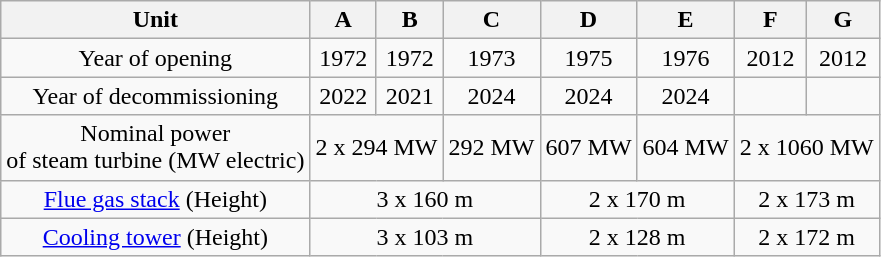<table class=wikitable>
<tr align=center>
<th>Unit</th>
<th>A</th>
<th>B</th>
<th>C</th>
<th>D</th>
<th>E</th>
<th>F</th>
<th>G</th>
</tr>
<tr align=center>
<td>Year of opening</td>
<td>1972</td>
<td>1972</td>
<td>1973</td>
<td>1975</td>
<td>1976</td>
<td>2012</td>
<td>2012</td>
</tr>
<tr align=center>
<td>Year of decommissioning</td>
<td>2022</td>
<td>2021</td>
<td>2024</td>
<td>2024</td>
<td>2024</td>
<td></td>
<td></td>
</tr>
<tr align=center>
<td>Nominal power <br>of steam turbine (MW electric)</td>
<td colspan=2>2 x 294 MW</td>
<td colspan=1>292 MW</td>
<td colspan=1>607 MW</td>
<td colspan=1>604 MW</td>
<td colspan=2>2 x 1060 MW</td>
</tr>
<tr align=center>
<td><a href='#'>Flue gas stack</a> (Height)</td>
<td colspan=3>3 x 160 m</td>
<td colspan=2>2 x 170 m</td>
<td colspan=2>2 x 173 m</td>
</tr>
<tr align=center>
<td><a href='#'>Cooling tower</a> (Height)</td>
<td colspan=3>3 x 103 m</td>
<td colspan=2>2 x 128 m</td>
<td colspan=2>2 x 172 m</td>
</tr>
</table>
